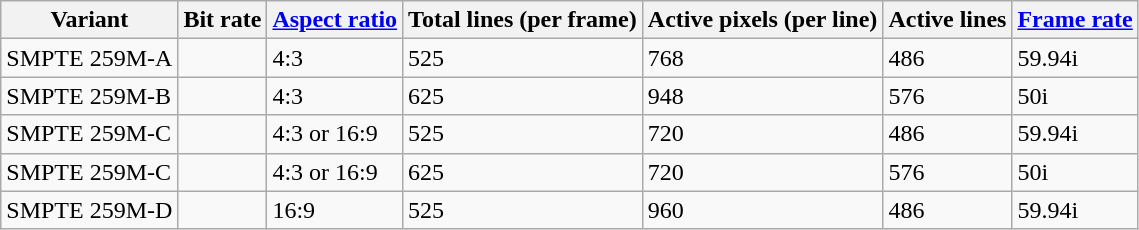<table class="wikitable">
<tr>
<th>Variant</th>
<th>Bit rate</th>
<th><a href='#'>Aspect ratio</a></th>
<th>Total lines (per frame)</th>
<th>Active pixels (per line)</th>
<th>Active lines</th>
<th><a href='#'>Frame rate</a></th>
</tr>
<tr>
<td>SMPTE 259M-A</td>
<td></td>
<td>4:3</td>
<td>525</td>
<td>768</td>
<td>486</td>
<td>59.94i</td>
</tr>
<tr>
<td>SMPTE 259M-B</td>
<td></td>
<td>4:3</td>
<td>625</td>
<td>948</td>
<td>576</td>
<td>50i</td>
</tr>
<tr>
<td>SMPTE 259M-C</td>
<td></td>
<td>4:3 or 16:9</td>
<td>525</td>
<td>720</td>
<td>486</td>
<td>59.94i</td>
</tr>
<tr>
<td>SMPTE 259M-C</td>
<td></td>
<td>4:3 or 16:9</td>
<td>625</td>
<td>720</td>
<td>576</td>
<td>50i</td>
</tr>
<tr>
<td>SMPTE 259M-D</td>
<td></td>
<td>16:9</td>
<td>525</td>
<td>960</td>
<td>486</td>
<td>59.94i</td>
</tr>
</table>
